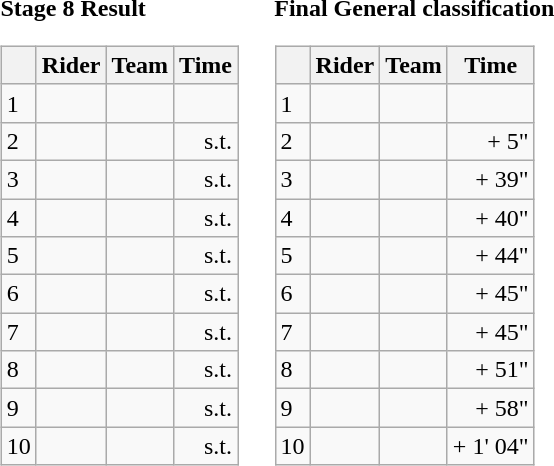<table>
<tr>
<td><strong>Stage 8 Result</strong><br><table class="wikitable">
<tr>
<th></th>
<th>Rider</th>
<th>Team</th>
<th>Time</th>
</tr>
<tr>
<td>1</td>
<td> </td>
<td></td>
<td align="right"></td>
</tr>
<tr>
<td>2</td>
<td></td>
<td></td>
<td align="right">s.t.</td>
</tr>
<tr>
<td>3</td>
<td></td>
<td></td>
<td align="right">s.t.</td>
</tr>
<tr>
<td>4</td>
<td></td>
<td></td>
<td align="right">s.t.</td>
</tr>
<tr>
<td>5</td>
<td></td>
<td></td>
<td align="right">s.t.</td>
</tr>
<tr>
<td>6</td>
<td></td>
<td></td>
<td align="right">s.t.</td>
</tr>
<tr>
<td>7</td>
<td></td>
<td></td>
<td align="right">s.t.</td>
</tr>
<tr>
<td>8</td>
<td></td>
<td></td>
<td align="right">s.t.</td>
</tr>
<tr>
<td>9</td>
<td></td>
<td></td>
<td align="right">s.t.</td>
</tr>
<tr>
<td>10</td>
<td></td>
<td></td>
<td align="right">s.t.</td>
</tr>
</table>
</td>
<td></td>
<td><strong>Final General classification</strong><br><table class="wikitable">
<tr>
<th></th>
<th>Rider</th>
<th>Team</th>
<th>Time</th>
</tr>
<tr>
<td>1</td>
<td> </td>
<td></td>
<td align="right"></td>
</tr>
<tr>
<td>2</td>
<td></td>
<td></td>
<td align="right">+ 5"</td>
</tr>
<tr>
<td>3</td>
<td></td>
<td></td>
<td align="right">+ 39"</td>
</tr>
<tr>
<td>4</td>
<td></td>
<td></td>
<td align="right">+ 40"</td>
</tr>
<tr>
<td>5</td>
<td></td>
<td></td>
<td align="right">+ 44"</td>
</tr>
<tr>
<td>6</td>
<td></td>
<td></td>
<td align="right">+ 45"</td>
</tr>
<tr>
<td>7</td>
<td></td>
<td></td>
<td align="right">+ 45"</td>
</tr>
<tr>
<td>8</td>
<td></td>
<td></td>
<td align="right">+ 51"</td>
</tr>
<tr>
<td>9</td>
<td></td>
<td></td>
<td align="right">+ 58"</td>
</tr>
<tr>
<td>10</td>
<td></td>
<td></td>
<td align="right">+ 1' 04"</td>
</tr>
</table>
</td>
</tr>
</table>
